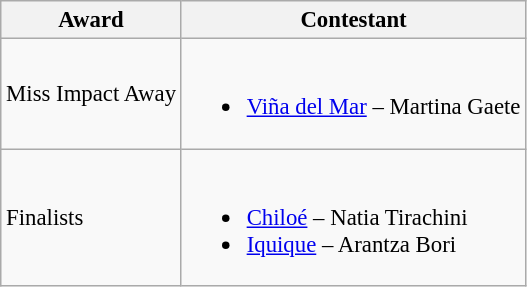<table class="wikitable sortable" style="font-size: 95%;">
<tr>
<th>Award</th>
<th>Contestant</th>
</tr>
<tr>
<td>Miss Impact Away</td>
<td><br><ul><li><a href='#'>Viña del Mar</a> – Martina Gaete</li></ul></td>
</tr>
<tr>
<td>Finalists</td>
<td><br><ul><li><a href='#'>Chiloé</a> – Natia Tirachini</li><li><a href='#'>Iquique</a> – Arantza Bori</li></ul></td>
</tr>
</table>
